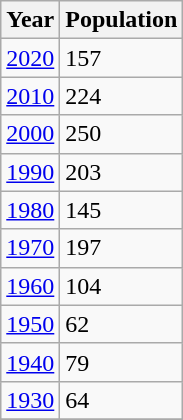<table class="wikitable">
<tr>
<th>Year</th>
<th>Population</th>
</tr>
<tr>
<td><a href='#'>2020</a></td>
<td>157</td>
</tr>
<tr>
<td><a href='#'>2010</a></td>
<td>224</td>
</tr>
<tr>
<td><a href='#'>2000</a></td>
<td>250</td>
</tr>
<tr>
<td><a href='#'>1990</a></td>
<td>203</td>
</tr>
<tr>
<td><a href='#'>1980</a></td>
<td>145</td>
</tr>
<tr>
<td><a href='#'>1970</a></td>
<td>197</td>
</tr>
<tr>
<td><a href='#'>1960</a></td>
<td>104</td>
</tr>
<tr>
<td><a href='#'>1950</a></td>
<td>62</td>
</tr>
<tr>
<td><a href='#'>1940</a></td>
<td>79</td>
</tr>
<tr>
<td><a href='#'>1930</a></td>
<td>64</td>
</tr>
<tr>
</tr>
</table>
